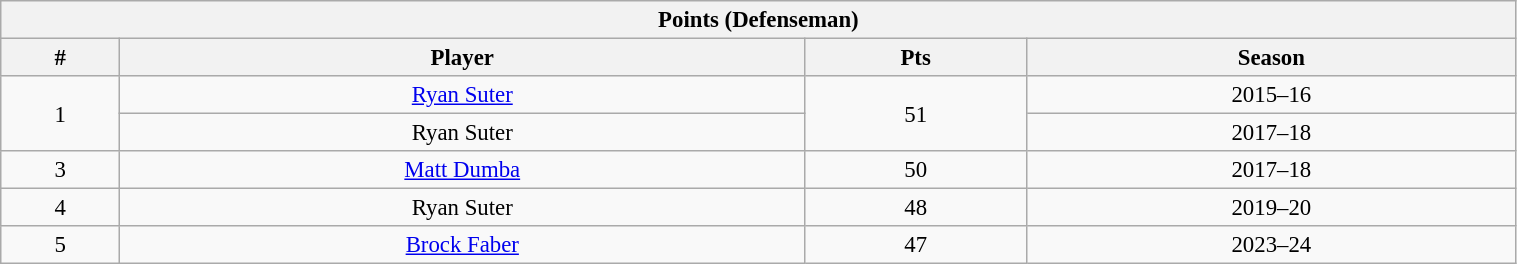<table class="wikitable" style="text-align: center; font-size: 95%" width="80%">
<tr>
<th colspan="4">Points (Defenseman)</th>
</tr>
<tr>
<th>#</th>
<th>Player</th>
<th>Pts</th>
<th>Season</th>
</tr>
<tr>
<td rowspan="2">1</td>
<td><a href='#'>Ryan Suter</a></td>
<td rowspan="2">51</td>
<td>2015–16</td>
</tr>
<tr>
<td>Ryan Suter</td>
<td>2017–18</td>
</tr>
<tr>
<td>3</td>
<td><a href='#'>Matt Dumba</a></td>
<td>50</td>
<td>2017–18</td>
</tr>
<tr>
<td>4</td>
<td>Ryan Suter</td>
<td>48</td>
<td>2019–20</td>
</tr>
<tr>
<td>5</td>
<td><a href='#'>Brock Faber</a></td>
<td>47</td>
<td>2023–24</td>
</tr>
</table>
